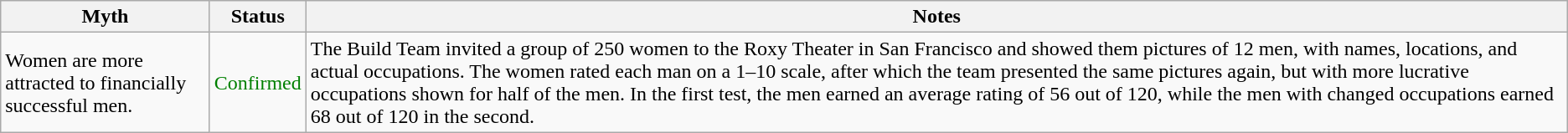<table class="wikitable plainrowheaders">
<tr>
<th scope"col">Myth</th>
<th scope"col">Status</th>
<th scope"col">Notes</th>
</tr>
<tr>
<td scope"row">Women are more attracted to financially successful men.</td>
<td style="color:green">Confirmed</td>
<td>The Build Team invited a group of 250 women to the Roxy Theater in San Francisco and showed them pictures of 12 men, with names, locations, and actual occupations. The women rated each man on a 1–10 scale, after which the team presented the same pictures again, but with more lucrative occupations shown for half of the men. In the first test, the men earned an average rating of 56 out of 120, while the men with changed occupations earned 68 out of 120 in the second.</td>
</tr>
</table>
